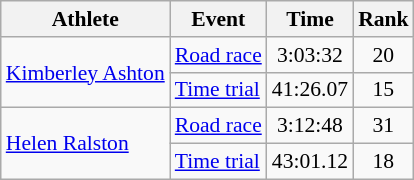<table class=wikitable style="font-size:90%;">
<tr>
<th>Athlete</th>
<th>Event</th>
<th>Time</th>
<th>Rank</th>
</tr>
<tr align=center>
<td align=left rowspan=2><a href='#'>Kimberley Ashton</a></td>
<td align=left><a href='#'>Road race</a></td>
<td>3:03:32</td>
<td>20</td>
</tr>
<tr align=center>
<td align=left><a href='#'>Time trial</a></td>
<td>41:26.07</td>
<td>15</td>
</tr>
<tr align=center>
<td align=left rowspan=2><a href='#'>Helen Ralston</a></td>
<td align=left><a href='#'>Road race</a></td>
<td>3:12:48</td>
<td>31</td>
</tr>
<tr align=center>
<td align=left><a href='#'>Time trial</a></td>
<td>43:01.12</td>
<td>18</td>
</tr>
</table>
